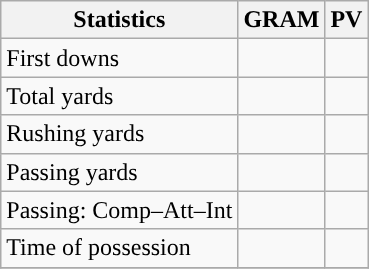<table class="wikitable" style="float: left;">
<tr>
<th>Statistics</th>
<th>GRAM</th>
<th>PV</th>
</tr>
<tr>
<td>First downs</td>
<td></td>
<td></td>
</tr>
<tr>
<td>Total yards</td>
<td></td>
<td></td>
</tr>
<tr>
<td>Rushing yards</td>
<td></td>
<td></td>
</tr>
<tr>
<td>Passing yards</td>
<td></td>
<td></td>
</tr>
<tr>
<td>Passing: Comp–Att–Int</td>
<td></td>
<td></td>
</tr>
<tr>
<td>Time of possession</td>
<td></td>
<td></td>
</tr>
<tr>
</tr>
</table>
